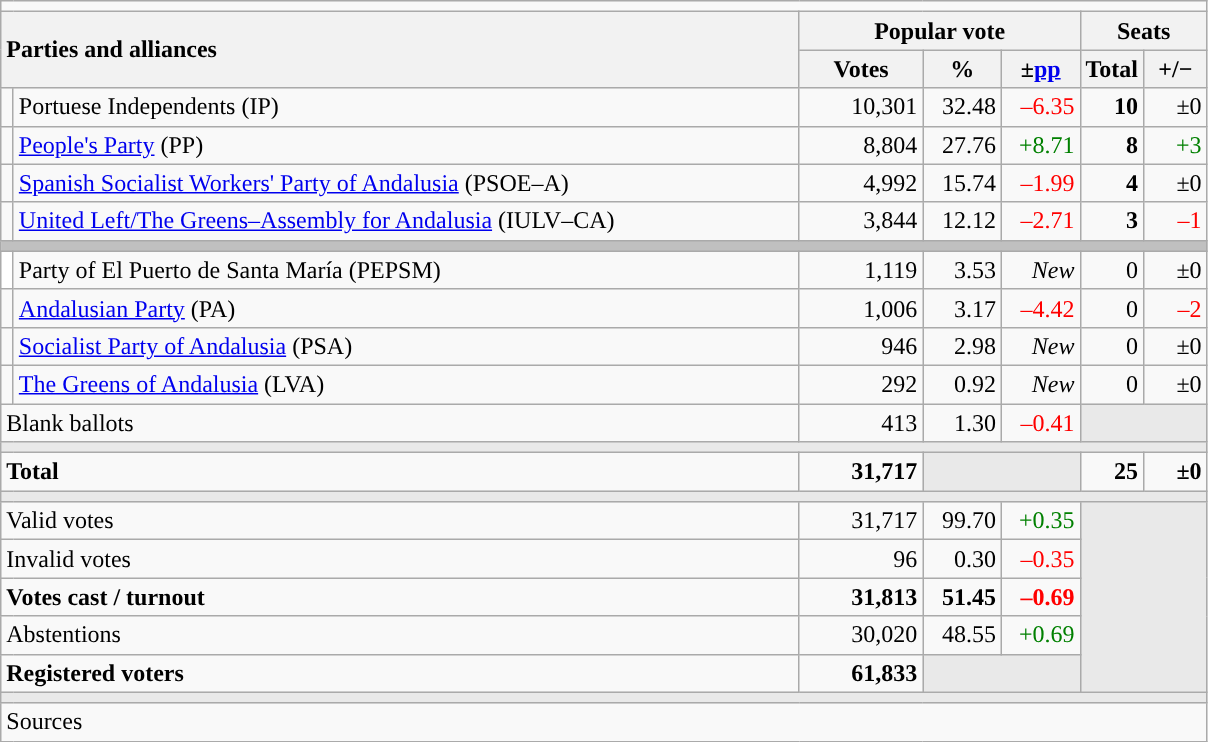<table class="wikitable" style="text-align:right;">
<tr>
<td colspan="7"></td>
</tr>
<tr>
<th style="text-align:left;" rowspan="2" colspan="2" width="525">Parties and alliances</th>
<th colspan="3">Popular vote</th>
<th colspan="2">Seats</th>
</tr>
<tr>
<th width="75">Votes</th>
<th width="45">%</th>
<th width="45">±<a href='#'>pp</a></th>
<th width="35">Total</th>
<th width="35">+/−</th>
</tr>
<tr>
<td width="1" style="color:inherit;background:"></td>
<td align="left">Portuese Independents (IP)</td>
<td>10,301</td>
<td>32.48</td>
<td style="color:red;">–6.35</td>
<td><strong>10</strong></td>
<td>±0</td>
</tr>
<tr>
<td style="color:inherit;background:"></td>
<td align="left"><a href='#'>People's Party</a> (PP)</td>
<td>8,804</td>
<td>27.76</td>
<td style="color:green;">+8.71</td>
<td><strong>8</strong></td>
<td style="color:green;">+3</td>
</tr>
<tr>
<td style="color:inherit;background:"></td>
<td align="left"><a href='#'>Spanish Socialist Workers' Party of Andalusia</a> (PSOE–A)</td>
<td>4,992</td>
<td>15.74</td>
<td style="color:red;">–1.99</td>
<td><strong>4</strong></td>
<td>±0</td>
</tr>
<tr>
<td style="color:inherit;background:"></td>
<td align="left"><a href='#'>United Left/The Greens–Assembly for Andalusia</a> (IULV–CA)</td>
<td>3,844</td>
<td>12.12</td>
<td style="color:red;">–2.71</td>
<td><strong>3</strong></td>
<td style="color:red;">–1</td>
</tr>
<tr>
<td colspan="7" bgcolor="#C0C0C0"></td>
</tr>
<tr>
<td bgcolor="white"></td>
<td align="left">Party of El Puerto de Santa María (PEPSM)</td>
<td>1,119</td>
<td>3.53</td>
<td><em>New</em></td>
<td>0</td>
<td>±0</td>
</tr>
<tr>
<td style="color:inherit;background:"></td>
<td align="left"><a href='#'>Andalusian Party</a> (PA)</td>
<td>1,006</td>
<td>3.17</td>
<td style="color:red;">–4.42</td>
<td>0</td>
<td style="color:red;">–2</td>
</tr>
<tr>
<td style="color:inherit;background:"></td>
<td align="left"><a href='#'>Socialist Party of Andalusia</a> (PSA)</td>
<td>946</td>
<td>2.98</td>
<td><em>New</em></td>
<td>0</td>
<td>±0</td>
</tr>
<tr>
<td style="color:inherit;background:"></td>
<td align="left"><a href='#'>The Greens of Andalusia</a> (LVA)</td>
<td>292</td>
<td>0.92</td>
<td><em>New</em></td>
<td>0</td>
<td>±0</td>
</tr>
<tr>
<td align="left" colspan="2">Blank ballots</td>
<td>413</td>
<td>1.30</td>
<td style="color:red;">–0.41</td>
<td bgcolor="#E9E9E9" colspan="2"></td>
</tr>
<tr>
<td colspan="7" bgcolor="#E9E9E9"></td>
</tr>
<tr style="font-weight:bold;">
<td align="left" colspan="2">Total</td>
<td>31,717</td>
<td bgcolor="#E9E9E9" colspan="2"></td>
<td>25</td>
<td>±0</td>
</tr>
<tr>
<td colspan="7" bgcolor="#E9E9E9"></td>
</tr>
<tr>
<td align="left" colspan="2">Valid votes</td>
<td>31,717</td>
<td>99.70</td>
<td style="color:green;">+0.35</td>
<td bgcolor="#E9E9E9" colspan="2" rowspan="5"></td>
</tr>
<tr>
<td align="left" colspan="2">Invalid votes</td>
<td>96</td>
<td>0.30</td>
<td style="color:red;">–0.35</td>
</tr>
<tr style="font-weight:bold;">
<td align="left" colspan="2">Votes cast / turnout</td>
<td>31,813</td>
<td>51.45</td>
<td style="color:red;">–0.69</td>
</tr>
<tr>
<td align="left" colspan="2">Abstentions</td>
<td>30,020</td>
<td>48.55</td>
<td style="color:green;">+0.69</td>
</tr>
<tr style="font-weight:bold;">
<td align="left" colspan="2">Registered voters</td>
<td>61,833</td>
<td bgcolor="#E9E9E9" colspan="2"></td>
</tr>
<tr>
<td colspan="7" bgcolor="#E9E9E9"></td>
</tr>
<tr>
<td align="left" colspan="7">Sources</td>
</tr>
</table>
